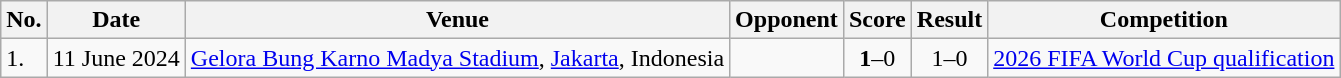<table class="wikitable" style="font-size:100%;">
<tr>
<th>No.</th>
<th>Date</th>
<th>Venue</th>
<th>Opponent</th>
<th>Score</th>
<th>Result</th>
<th>Competition</th>
</tr>
<tr>
<td>1.</td>
<td>11 June 2024</td>
<td><a href='#'>Gelora Bung Karno Madya Stadium</a>, <a href='#'>Jakarta</a>, Indonesia</td>
<td></td>
<td align=center><strong>1</strong>–0</td>
<td align=center>1–0</td>
<td><a href='#'>2026 FIFA World Cup qualification</a></td>
</tr>
</table>
